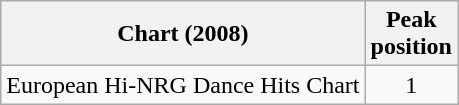<table class="wikitable">
<tr>
<th>Chart (2008)</th>
<th>Peak<br>position</th>
</tr>
<tr>
<td>European Hi-NRG Dance Hits Chart</td>
<td align="center">1</td>
</tr>
</table>
